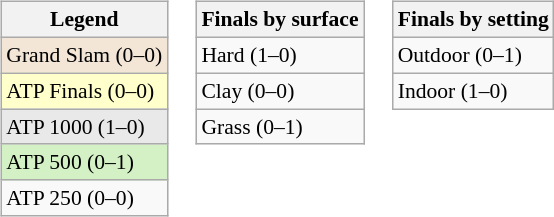<table>
<tr valign="top">
<td><br><table class="wikitable" style=font-size:90%>
<tr>
<th>Legend</th>
</tr>
<tr style="background:#f3e6d7;">
<td>Grand Slam (0–0)</td>
</tr>
<tr style="background:#ffffcc;">
<td>ATP Finals (0–0)</td>
</tr>
<tr style="background:#e9e9e9;">
<td>ATP 1000 (1–0)</td>
</tr>
<tr style="background:#d4f1c5;">
<td>ATP 500 (0–1)</td>
</tr>
<tr>
<td>ATP 250 (0–0)</td>
</tr>
</table>
</td>
<td><br><table class="wikitable" style=font-size:90%>
<tr>
<th>Finals by surface</th>
</tr>
<tr>
<td>Hard (1–0)</td>
</tr>
<tr>
<td>Clay (0–0)</td>
</tr>
<tr>
<td>Grass (0–1)</td>
</tr>
</table>
</td>
<td><br><table class="wikitable" style=font-size:90%>
<tr>
<th>Finals by setting</th>
</tr>
<tr>
<td>Outdoor (0–1)</td>
</tr>
<tr>
<td>Indoor (1–0)</td>
</tr>
</table>
</td>
</tr>
</table>
